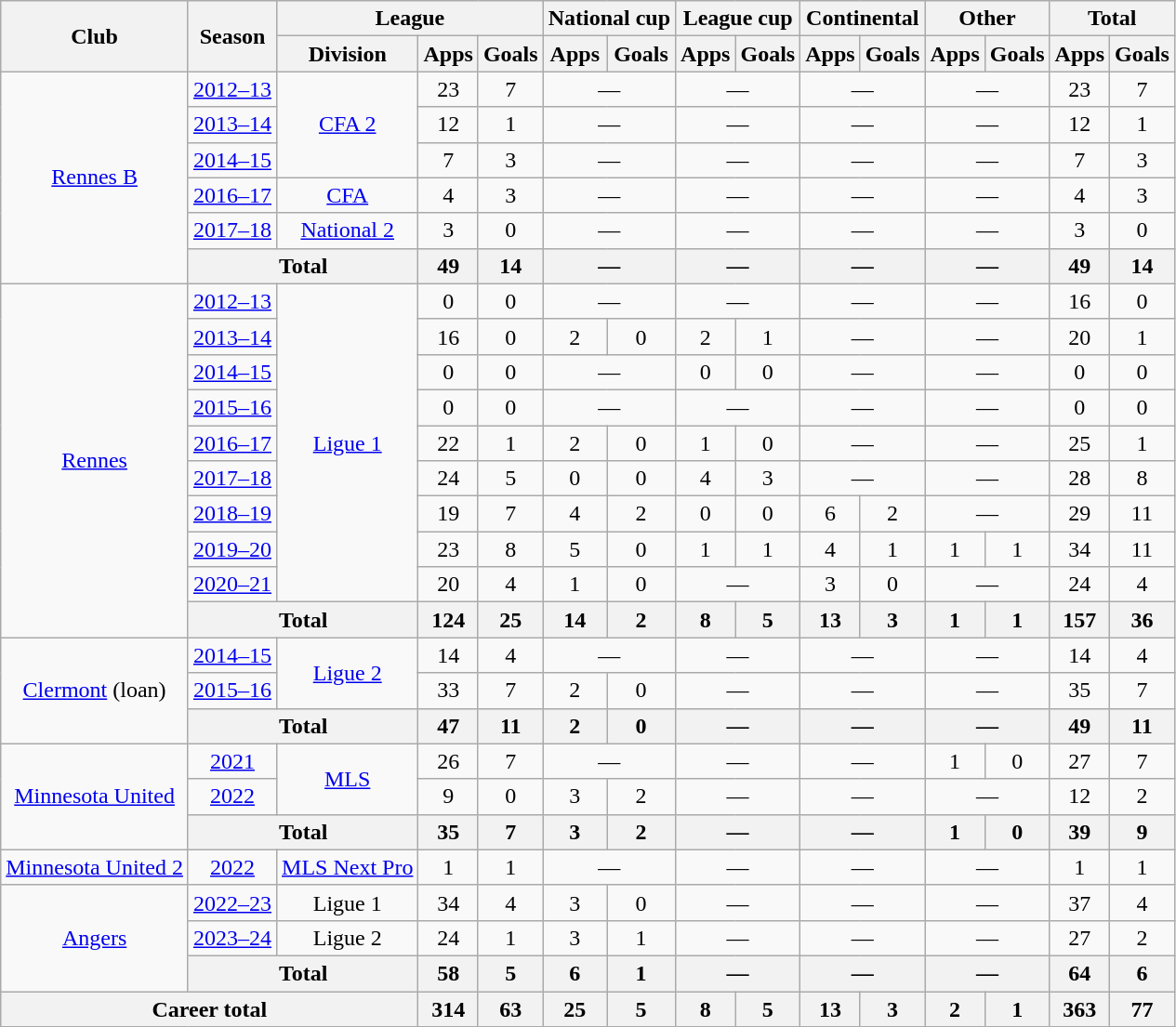<table class="wikitable" style="text-align:center">
<tr>
<th rowspan="2">Club</th>
<th rowspan="2">Season</th>
<th colspan="3">League</th>
<th colspan="2">National cup</th>
<th colspan="2">League cup</th>
<th colspan="2">Continental</th>
<th colspan="2">Other</th>
<th colspan="2">Total</th>
</tr>
<tr>
<th>Division</th>
<th>Apps</th>
<th>Goals</th>
<th>Apps</th>
<th>Goals</th>
<th>Apps</th>
<th>Goals</th>
<th>Apps</th>
<th>Goals</th>
<th>Apps</th>
<th>Goals</th>
<th>Apps</th>
<th>Goals</th>
</tr>
<tr>
<td rowspan="6"><a href='#'>Rennes B</a></td>
<td><a href='#'>2012–13</a></td>
<td rowspan="3"><a href='#'>CFA 2</a></td>
<td>23</td>
<td>7</td>
<td colspan="2">—</td>
<td colspan="2">—</td>
<td colspan="2">—</td>
<td colspan="2">—</td>
<td>23</td>
<td>7</td>
</tr>
<tr>
<td><a href='#'>2013–14</a></td>
<td>12</td>
<td>1</td>
<td colspan="2">—</td>
<td colspan="2">—</td>
<td colspan="2">—</td>
<td colspan="2">—</td>
<td>12</td>
<td>1</td>
</tr>
<tr>
<td><a href='#'>2014–15</a></td>
<td>7</td>
<td>3</td>
<td colspan="2">—</td>
<td colspan="2">—</td>
<td colspan="2">—</td>
<td colspan="2">—</td>
<td>7</td>
<td>3</td>
</tr>
<tr>
<td><a href='#'>2016–17</a></td>
<td><a href='#'>CFA</a></td>
<td>4</td>
<td>3</td>
<td colspan="2">—</td>
<td colspan="2">—</td>
<td colspan="2">—</td>
<td colspan="2">—</td>
<td>4</td>
<td>3</td>
</tr>
<tr>
<td><a href='#'>2017–18</a></td>
<td><a href='#'>National 2</a></td>
<td>3</td>
<td>0</td>
<td colspan="2">—</td>
<td colspan="2">—</td>
<td colspan="2">—</td>
<td colspan="2">—</td>
<td>3</td>
<td>0</td>
</tr>
<tr>
<th colspan="2">Total</th>
<th>49</th>
<th>14</th>
<th colspan="2">—</th>
<th colspan="2">—</th>
<th colspan="2">—</th>
<th colspan="2">—</th>
<th>49</th>
<th>14</th>
</tr>
<tr>
<td rowspan="10"><a href='#'>Rennes</a></td>
<td><a href='#'>2012–13</a></td>
<td rowspan="9"><a href='#'>Ligue 1</a></td>
<td>0</td>
<td>0</td>
<td colspan="2">—</td>
<td colspan="2">—</td>
<td colspan="2">—</td>
<td colspan="2">—</td>
<td>16</td>
<td>0</td>
</tr>
<tr>
<td><a href='#'>2013–14</a></td>
<td>16</td>
<td>0</td>
<td>2</td>
<td>0</td>
<td>2</td>
<td>1</td>
<td colspan="2">—</td>
<td colspan="2">—</td>
<td>20</td>
<td>1</td>
</tr>
<tr>
<td><a href='#'>2014–15</a></td>
<td>0</td>
<td>0</td>
<td colspan="2">—</td>
<td>0</td>
<td>0</td>
<td colspan="2">—</td>
<td colspan="2">—</td>
<td>0</td>
<td>0</td>
</tr>
<tr>
<td><a href='#'>2015–16</a></td>
<td>0</td>
<td>0</td>
<td colspan="2">—</td>
<td colspan="2">—</td>
<td colspan="2">—</td>
<td colspan="2">—</td>
<td>0</td>
<td>0</td>
</tr>
<tr>
<td><a href='#'>2016–17</a></td>
<td>22</td>
<td>1</td>
<td>2</td>
<td>0</td>
<td>1</td>
<td>0</td>
<td colspan="2">—</td>
<td colspan="2">—</td>
<td>25</td>
<td>1</td>
</tr>
<tr>
<td><a href='#'>2017–18</a></td>
<td>24</td>
<td>5</td>
<td>0</td>
<td>0</td>
<td>4</td>
<td>3</td>
<td colspan="2">—</td>
<td colspan="2">—</td>
<td>28</td>
<td>8</td>
</tr>
<tr>
<td><a href='#'>2018–19</a></td>
<td>19</td>
<td>7</td>
<td>4</td>
<td>2</td>
<td>0</td>
<td>0</td>
<td>6</td>
<td>2</td>
<td colspan="2">—</td>
<td>29</td>
<td>11</td>
</tr>
<tr>
<td><a href='#'>2019–20</a></td>
<td>23</td>
<td>8</td>
<td>5</td>
<td>0</td>
<td>1</td>
<td>1</td>
<td>4</td>
<td>1</td>
<td>1</td>
<td>1</td>
<td>34</td>
<td>11</td>
</tr>
<tr>
<td><a href='#'>2020–21</a></td>
<td>20</td>
<td>4</td>
<td>1</td>
<td>0</td>
<td colspan="2">—</td>
<td>3</td>
<td>0</td>
<td colspan="2">—</td>
<td>24</td>
<td>4</td>
</tr>
<tr>
<th colspan="2">Total</th>
<th>124</th>
<th>25</th>
<th>14</th>
<th>2</th>
<th>8</th>
<th>5</th>
<th>13</th>
<th>3</th>
<th>1</th>
<th>1</th>
<th>157</th>
<th>36</th>
</tr>
<tr>
<td rowspan="3"><a href='#'>Clermont</a> (loan)</td>
<td><a href='#'>2014–15</a></td>
<td rowspan="2"><a href='#'>Ligue 2</a></td>
<td>14</td>
<td>4</td>
<td colspan="2">—</td>
<td colspan="2">—</td>
<td colspan="2">—</td>
<td colspan="2">—</td>
<td>14</td>
<td>4</td>
</tr>
<tr>
<td><a href='#'>2015–16</a></td>
<td>33</td>
<td>7</td>
<td>2</td>
<td>0</td>
<td colspan="2">—</td>
<td colspan="2">—</td>
<td colspan="2">—</td>
<td>35</td>
<td>7</td>
</tr>
<tr>
<th colspan="2">Total</th>
<th>47</th>
<th>11</th>
<th>2</th>
<th>0</th>
<th colspan="2">—</th>
<th colspan="2">—</th>
<th colspan="2">—</th>
<th>49</th>
<th>11</th>
</tr>
<tr>
<td rowspan="3"><a href='#'>Minnesota United</a></td>
<td><a href='#'>2021</a></td>
<td rowspan="2"><a href='#'>MLS</a></td>
<td>26</td>
<td>7</td>
<td colspan="2">—</td>
<td colspan="2">—</td>
<td colspan="2">—</td>
<td>1</td>
<td>0</td>
<td>27</td>
<td>7</td>
</tr>
<tr>
<td><a href='#'>2022</a></td>
<td>9</td>
<td>0</td>
<td>3</td>
<td>2</td>
<td colspan="2">—</td>
<td colspan="2">—</td>
<td colspan="2">—</td>
<td>12</td>
<td>2</td>
</tr>
<tr>
<th colspan="2">Total</th>
<th>35</th>
<th>7</th>
<th>3</th>
<th>2</th>
<th colspan="2">—</th>
<th colspan="2">—</th>
<th>1</th>
<th>0</th>
<th>39</th>
<th>9</th>
</tr>
<tr>
<td><a href='#'>Minnesota United 2</a></td>
<td><a href='#'>2022</a></td>
<td><a href='#'>MLS Next Pro</a></td>
<td>1</td>
<td>1</td>
<td colspan="2">—</td>
<td colspan="2">—</td>
<td colspan="2">—</td>
<td colspan="2">—</td>
<td>1</td>
<td>1</td>
</tr>
<tr>
<td rowspan="3"><a href='#'>Angers</a></td>
<td><a href='#'>2022–23</a></td>
<td>Ligue 1</td>
<td>34</td>
<td>4</td>
<td>3</td>
<td>0</td>
<td colspan="2">—</td>
<td colspan="2">—</td>
<td colspan="2">—</td>
<td>37</td>
<td>4</td>
</tr>
<tr>
<td><a href='#'>2023–24</a></td>
<td>Ligue 2</td>
<td>24</td>
<td>1</td>
<td>3</td>
<td>1</td>
<td colspan="2">—</td>
<td colspan="2">—</td>
<td colspan="2">—</td>
<td>27</td>
<td>2</td>
</tr>
<tr>
<th colspan="2">Total</th>
<th>58</th>
<th>5</th>
<th>6</th>
<th>1</th>
<th colspan="2">—</th>
<th colspan="2">—</th>
<th colspan="2">—</th>
<th>64</th>
<th>6</th>
</tr>
<tr>
<th colspan="3">Career total</th>
<th>314</th>
<th>63</th>
<th>25</th>
<th>5</th>
<th>8</th>
<th>5</th>
<th>13</th>
<th>3</th>
<th>2</th>
<th>1</th>
<th>363</th>
<th>77</th>
</tr>
</table>
